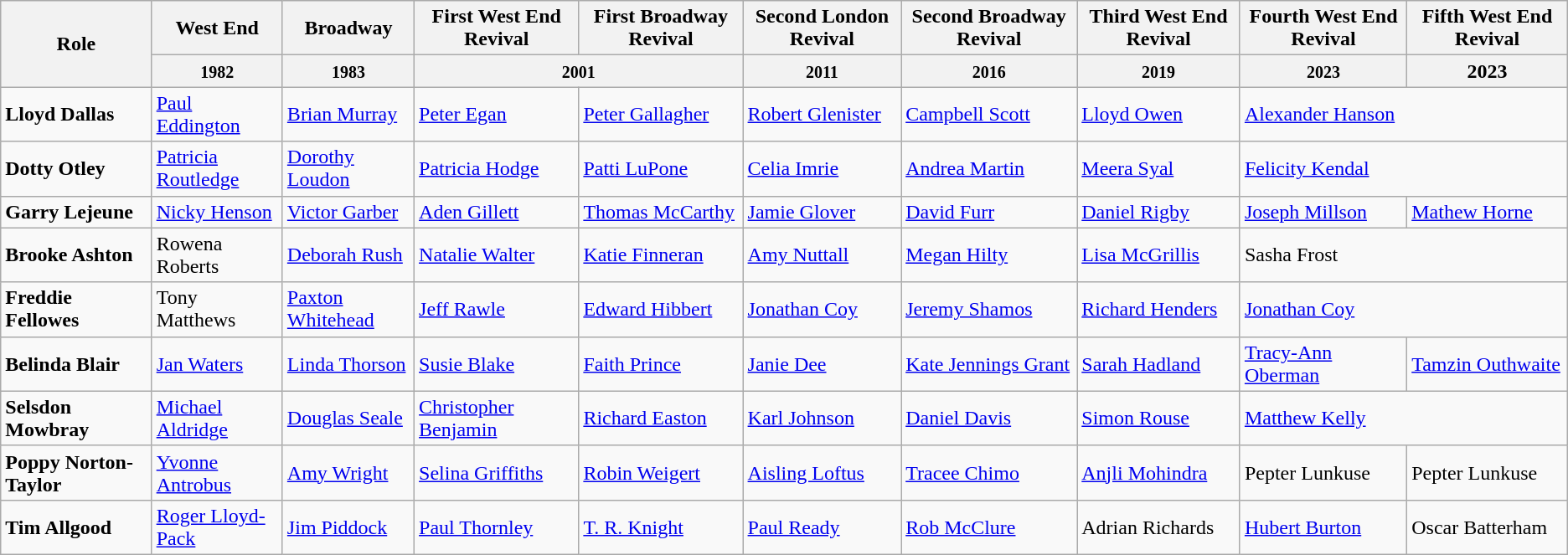<table class="wikitable">
<tr>
<th rowspan="2">Role</th>
<th>West End</th>
<th>Broadway</th>
<th>First West End Revival</th>
<th>First Broadway Revival</th>
<th>Second London Revival</th>
<th>Second Broadway Revival</th>
<th>Third West End Revival</th>
<th>Fourth West End Revival</th>
<th>Fifth West End Revival</th>
</tr>
<tr>
<th><small>1982</small></th>
<th><small>1983</small></th>
<th colspan="2"><small>2001</small></th>
<th><small>2011</small></th>
<th><small>2016</small></th>
<th><small>2019</small></th>
<th><small>2023</small></th>
<th>2023</th>
</tr>
<tr>
<td><strong>Lloyd Dallas</strong></td>
<td><a href='#'>Paul Eddington</a></td>
<td><a href='#'>Brian Murray</a></td>
<td><a href='#'>Peter Egan</a></td>
<td><a href='#'>Peter Gallagher</a></td>
<td><a href='#'>Robert Glenister</a></td>
<td><a href='#'>Campbell Scott</a></td>
<td><a href='#'>Lloyd Owen</a></td>
<td colspan="2"><a href='#'>Alexander Hanson</a></td>
</tr>
<tr>
<td><strong>Dotty Otley</strong></td>
<td><a href='#'>Patricia Routledge</a></td>
<td><a href='#'>Dorothy Loudon</a></td>
<td><a href='#'>Patricia Hodge</a></td>
<td><a href='#'>Patti LuPone</a></td>
<td><a href='#'>Celia Imrie</a></td>
<td><a href='#'>Andrea Martin</a></td>
<td><a href='#'>Meera Syal</a></td>
<td colspan="2"><a href='#'>Felicity Kendal</a></td>
</tr>
<tr>
<td><strong>Garry Lejeune</strong></td>
<td><a href='#'>Nicky Henson</a></td>
<td><a href='#'>Victor Garber</a></td>
<td><a href='#'>Aden Gillett</a></td>
<td><a href='#'>Thomas McCarthy</a></td>
<td><a href='#'>Jamie Glover</a></td>
<td><a href='#'>David Furr</a></td>
<td><a href='#'>Daniel Rigby</a></td>
<td><a href='#'>Joseph Millson</a></td>
<td><a href='#'>Mathew Horne</a></td>
</tr>
<tr>
<td><strong>Brooke Ashton</strong></td>
<td>Rowena Roberts</td>
<td><a href='#'>Deborah Rush</a></td>
<td><a href='#'>Natalie Walter</a></td>
<td><a href='#'>Katie Finneran</a></td>
<td><a href='#'>Amy Nuttall</a></td>
<td><a href='#'>Megan Hilty</a></td>
<td><a href='#'>Lisa McGrillis</a></td>
<td colspan="2">Sasha Frost</td>
</tr>
<tr>
<td><strong>Freddie Fellowes</strong></td>
<td>Tony Matthews</td>
<td><a href='#'>Paxton Whitehead</a></td>
<td><a href='#'>Jeff Rawle</a></td>
<td><a href='#'>Edward Hibbert</a></td>
<td><a href='#'>Jonathan Coy</a></td>
<td><a href='#'>Jeremy Shamos</a></td>
<td><a href='#'>Richard Henders</a></td>
<td colspan="2"><a href='#'>Jonathan Coy</a></td>
</tr>
<tr>
<td><strong>Belinda Blair</strong></td>
<td><a href='#'>Jan Waters</a></td>
<td><a href='#'>Linda Thorson</a></td>
<td><a href='#'>Susie Blake</a></td>
<td><a href='#'>Faith Prince</a></td>
<td><a href='#'>Janie Dee</a></td>
<td><a href='#'>Kate Jennings Grant</a></td>
<td><a href='#'>Sarah Hadland</a></td>
<td><a href='#'>Tracy-Ann Oberman</a></td>
<td><a href='#'>Tamzin Outhwaite</a></td>
</tr>
<tr>
<td><strong>Selsdon Mowbray</strong></td>
<td><a href='#'>Michael Aldridge</a></td>
<td><a href='#'>Douglas Seale</a></td>
<td><a href='#'>Christopher Benjamin</a></td>
<td><a href='#'>Richard Easton</a></td>
<td><a href='#'>Karl Johnson</a></td>
<td><a href='#'>Daniel Davis</a></td>
<td><a href='#'>Simon Rouse</a></td>
<td colspan="2"><a href='#'>Matthew Kelly</a></td>
</tr>
<tr>
<td><strong>Poppy Norton-Taylor</strong></td>
<td><a href='#'>Yvonne Antrobus</a></td>
<td><a href='#'>Amy Wright</a></td>
<td><a href='#'>Selina Griffiths</a></td>
<td><a href='#'>Robin Weigert</a></td>
<td><a href='#'>Aisling Loftus</a></td>
<td><a href='#'>Tracee Chimo</a></td>
<td><a href='#'>Anjli Mohindra</a></td>
<td>Pepter Lunkuse</td>
<td>Pepter Lunkuse</td>
</tr>
<tr>
<td><strong>Tim Allgood</strong></td>
<td><a href='#'>Roger Lloyd-Pack</a></td>
<td><a href='#'>Jim Piddock</a></td>
<td><a href='#'>Paul Thornley</a></td>
<td><a href='#'>T. R. Knight</a></td>
<td><a href='#'>Paul Ready</a></td>
<td><a href='#'>Rob McClure</a></td>
<td>Adrian Richards</td>
<td><a href='#'>Hubert Burton</a></td>
<td>Oscar Batterham</td>
</tr>
</table>
